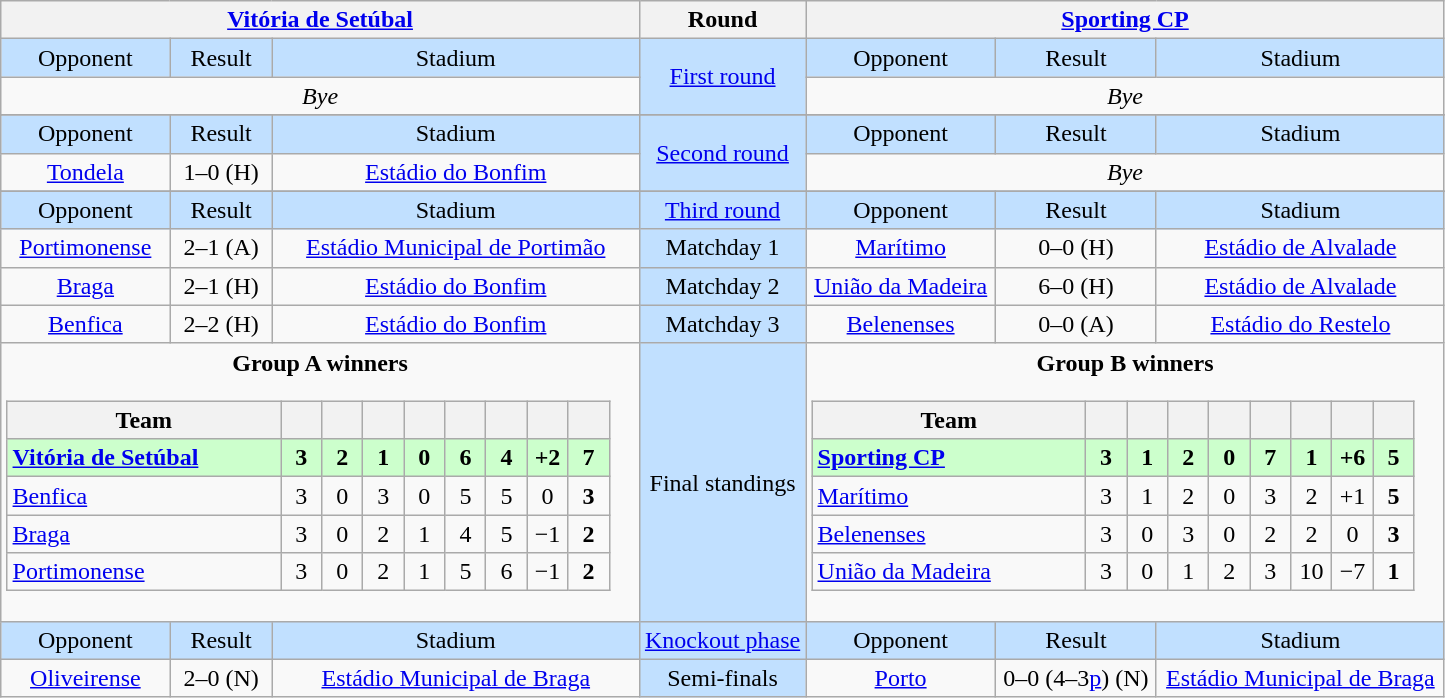<table class="wikitable" style="text-align:center">
<tr>
<th colspan=3><a href='#'>Vitória de Setúbal</a></th>
<th>Round</th>
<th colspan=3><a href='#'>Sporting CP</a></th>
</tr>
<tr style="background:#c1e0ff">
<td>Opponent</td>
<td>Result</td>
<td>Stadium</td>
<td rowspan=2><a href='#'>First round</a></td>
<td>Opponent</td>
<td>Result</td>
<td>Stadium</td>
</tr>
<tr>
<td colspan=3><em>Bye</em></td>
<td colspan=3><em>Bye</em></td>
</tr>
<tr>
</tr>
<tr style="background:#c1e0ff">
<td>Opponent</td>
<td>Result</td>
<td>Stadium</td>
<td rowspan=2><a href='#'>Second round</a></td>
<td>Opponent</td>
<td>Result</td>
<td>Stadium</td>
</tr>
<tr>
<td><a href='#'>Tondela</a></td>
<td>1–0 (H)</td>
<td><a href='#'>Estádio do Bonfim</a></td>
<td colspan=3><em>Bye</em></td>
</tr>
<tr>
</tr>
<tr style="background:#c1e0ff">
<td>Opponent</td>
<td>Result</td>
<td>Stadium</td>
<td><a href='#'>Third round</a></td>
<td>Opponent</td>
<td>Result</td>
<td>Stadium</td>
</tr>
<tr>
<td><a href='#'>Portimonense</a></td>
<td>2–1 (A)</td>
<td><a href='#'>Estádio Municipal de Portimão</a></td>
<td style="background:#c1e0ff">Matchday 1</td>
<td><a href='#'>Marítimo</a></td>
<td>0–0 (H)</td>
<td><a href='#'>Estádio de Alvalade</a></td>
</tr>
<tr>
<td><a href='#'>Braga</a></td>
<td>2–1 (H)</td>
<td><a href='#'>Estádio do Bonfim</a></td>
<td style="background:#c1e0ff">Matchday 2</td>
<td><a href='#'>União da Madeira</a></td>
<td>6–0 (H)</td>
<td><a href='#'>Estádio de Alvalade</a></td>
</tr>
<tr>
<td><a href='#'>Benfica</a></td>
<td>2–2 (H)</td>
<td><a href='#'>Estádio do Bonfim</a></td>
<td style="background:#c1e0ff">Matchday 3</td>
<td><a href='#'>Belenenses</a></td>
<td>0–0 (A)</td>
<td><a href='#'>Estádio do Restelo</a></td>
</tr>
<tr>
<td colspan=3 valign=top><strong>Group A winners</strong><br><table class="wikitable" style="text-align: center">
<tr>
<th width=175>Team</th>
<th width=20></th>
<th width=20></th>
<th width=20></th>
<th width=20></th>
<th width=20></th>
<th width=20></th>
<th width=20></th>
<th width=20></th>
</tr>
<tr style="background:#cfc">
<td align=left><strong><a href='#'>Vitória de Setúbal</a></strong></td>
<td><strong>3</strong></td>
<td><strong>2</strong></td>
<td><strong>1</strong></td>
<td><strong>0</strong></td>
<td><strong>6</strong></td>
<td><strong>4</strong></td>
<td><strong>+2</strong></td>
<td><strong>7</strong></td>
</tr>
<tr>
<td align=left><a href='#'>Benfica</a></td>
<td>3</td>
<td>0</td>
<td>3</td>
<td>0</td>
<td>5</td>
<td>5</td>
<td>0</td>
<td><strong>3</strong></td>
</tr>
<tr>
<td align=left><a href='#'>Braga</a></td>
<td>3</td>
<td>0</td>
<td>2</td>
<td>1</td>
<td>4</td>
<td>5</td>
<td>−1</td>
<td><strong>2</strong></td>
</tr>
<tr>
<td align=left><a href='#'>Portimonense</a></td>
<td>3</td>
<td>0</td>
<td>2</td>
<td>1</td>
<td>5</td>
<td>6</td>
<td>−1</td>
<td><strong>2</strong></td>
</tr>
</table>
</td>
<td style="background:#c1e0ff">Final standings</td>
<td colspan=3 valign=top><strong>Group B winners</strong><br><table class="wikitable" style="text-align: center">
<tr>
<th width=175>Team</th>
<th width=20></th>
<th width=20></th>
<th width=20></th>
<th width=20></th>
<th width=20></th>
<th width=20></th>
<th width=20></th>
<th width=20></th>
</tr>
<tr style="background:#cfc">
<td align=left><strong><a href='#'>Sporting CP</a></strong></td>
<td><strong>3</strong></td>
<td><strong>1</strong></td>
<td><strong>2</strong></td>
<td><strong>0</strong></td>
<td><strong>7</strong></td>
<td><strong>1</strong></td>
<td><strong>+6</strong></td>
<td><strong>5</strong></td>
</tr>
<tr>
<td align=left><a href='#'>Marítimo</a></td>
<td>3</td>
<td>1</td>
<td>2</td>
<td>0</td>
<td>3</td>
<td>2</td>
<td>+1</td>
<td><strong>5</strong></td>
</tr>
<tr>
<td align=left><a href='#'>Belenenses</a></td>
<td>3</td>
<td>0</td>
<td>3</td>
<td>0</td>
<td>2</td>
<td>2</td>
<td>0</td>
<td><strong>3</strong></td>
</tr>
<tr>
<td align=left><a href='#'>União da Madeira</a></td>
<td>3</td>
<td>0</td>
<td>1</td>
<td>2</td>
<td>3</td>
<td>10</td>
<td>−7</td>
<td><strong>1</strong></td>
</tr>
</table>
</td>
</tr>
<tr style="background:#c1e0ff">
<td>Opponent</td>
<td>Result</td>
<td>Stadium</td>
<td><a href='#'>Knockout phase</a></td>
<td>Opponent</td>
<td>Result</td>
<td>Stadium</td>
</tr>
<tr>
<td><a href='#'>Oliveirense</a></td>
<td>2–0 (N)</td>
<td><a href='#'>Estádio Municipal de Braga</a></td>
<td style="background:#c1e0ff">Semi-finals</td>
<td><a href='#'>Porto</a></td>
<td>0–0 (4–3<a href='#'>p</a>) (N)</td>
<td><a href='#'>Estádio Municipal de Braga</a></td>
</tr>
</table>
